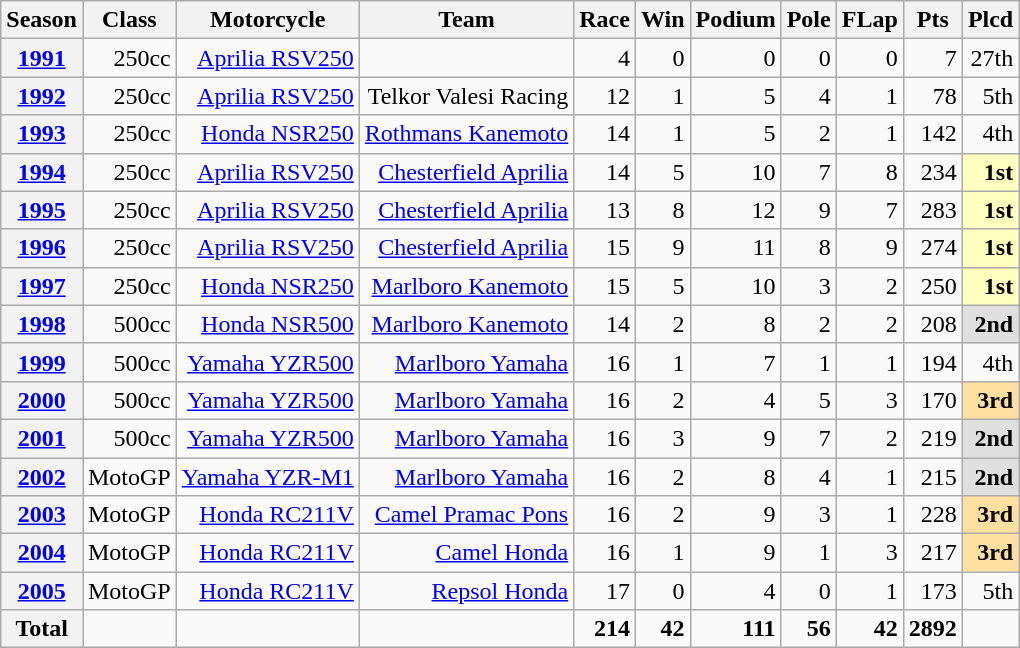<table class="wikitable">
<tr>
<th>Season</th>
<th>Class</th>
<th>Motorcycle</th>
<th>Team</th>
<th>Race</th>
<th>Win</th>
<th>Podium</th>
<th>Pole</th>
<th>FLap</th>
<th>Pts</th>
<th>Plcd</th>
</tr>
<tr align="right">
<th><a href='#'>1991</a></th>
<td>250cc</td>
<td><a href='#'>Aprilia RSV250</a></td>
<td></td>
<td>4</td>
<td>0</td>
<td>0</td>
<td>0</td>
<td>0</td>
<td>7</td>
<td>27th</td>
</tr>
<tr align="right">
<th><a href='#'>1992</a></th>
<td>250cc</td>
<td><a href='#'>Aprilia RSV250</a></td>
<td>Telkor Valesi Racing</td>
<td>12</td>
<td>1</td>
<td>5</td>
<td>4</td>
<td>1</td>
<td>78</td>
<td>5th</td>
</tr>
<tr align="right">
<th><a href='#'>1993</a></th>
<td>250cc</td>
<td><a href='#'>Honda NSR250</a></td>
<td><a href='#'>Rothmans Kanemoto</a></td>
<td>14</td>
<td>1</td>
<td>5</td>
<td>2</td>
<td>1</td>
<td>142</td>
<td>4th</td>
</tr>
<tr align="right">
<th><a href='#'>1994</a></th>
<td>250cc</td>
<td><a href='#'>Aprilia RSV250</a></td>
<td><a href='#'>Chesterfield Aprilia</a></td>
<td>14</td>
<td>5</td>
<td>10</td>
<td>7</td>
<td>8</td>
<td>234</td>
<td style="background:#ffffbf;"><strong>1st</strong></td>
</tr>
<tr align="right">
<th><a href='#'>1995</a></th>
<td>250cc</td>
<td><a href='#'>Aprilia RSV250</a></td>
<td><a href='#'>Chesterfield Aprilia</a></td>
<td>13</td>
<td>8</td>
<td>12</td>
<td>9</td>
<td>7</td>
<td>283</td>
<td style="background:#ffffbf;"><strong>1st</strong></td>
</tr>
<tr align="right">
<th><a href='#'>1996</a></th>
<td>250cc</td>
<td><a href='#'>Aprilia RSV250</a></td>
<td><a href='#'>Chesterfield Aprilia</a></td>
<td>15</td>
<td>9</td>
<td>11</td>
<td>8</td>
<td>9</td>
<td>274</td>
<td style="background:#ffffbf;"><strong>1st</strong></td>
</tr>
<tr align="right">
<th><a href='#'>1997</a></th>
<td>250cc</td>
<td><a href='#'>Honda NSR250</a></td>
<td><a href='#'>Marlboro Kanemoto</a></td>
<td>15</td>
<td>5</td>
<td>10</td>
<td>3</td>
<td>2</td>
<td>250</td>
<td style="background:#ffffbf;"><strong>1st</strong></td>
</tr>
<tr align="right">
<th><a href='#'>1998</a></th>
<td>500cc</td>
<td><a href='#'>Honda NSR500</a></td>
<td><a href='#'>Marlboro Kanemoto</a></td>
<td>14</td>
<td>2</td>
<td>8</td>
<td>2</td>
<td>2</td>
<td>208</td>
<td style="background:#DFDFDF;"><strong>2nd</strong></td>
</tr>
<tr align="right">
<th><a href='#'>1999</a></th>
<td>500cc</td>
<td><a href='#'>Yamaha YZR500</a></td>
<td><a href='#'>Marlboro Yamaha</a></td>
<td>16</td>
<td>1</td>
<td>7</td>
<td>1</td>
<td>1</td>
<td>194</td>
<td>4th</td>
</tr>
<tr align="right">
<th><a href='#'>2000</a></th>
<td>500cc</td>
<td><a href='#'>Yamaha YZR500</a></td>
<td><a href='#'>Marlboro Yamaha</a></td>
<td>16</td>
<td>2</td>
<td>4</td>
<td>5</td>
<td>3</td>
<td>170</td>
<td style="background:#FFDF9F;"><strong>3rd</strong></td>
</tr>
<tr align="right">
<th><a href='#'>2001</a></th>
<td>500cc</td>
<td><a href='#'>Yamaha YZR500</a></td>
<td><a href='#'>Marlboro Yamaha</a></td>
<td>16</td>
<td>3</td>
<td>9</td>
<td>7</td>
<td>2</td>
<td>219</td>
<td style="background:#DFDFDF;"><strong>2nd</strong></td>
</tr>
<tr align="right">
<th><a href='#'>2002</a></th>
<td>MotoGP</td>
<td><a href='#'>Yamaha YZR-M1</a></td>
<td><a href='#'>Marlboro Yamaha</a></td>
<td>16</td>
<td>2</td>
<td>8</td>
<td>4</td>
<td>1</td>
<td>215</td>
<td style="background:#DFDFDF;"><strong>2nd</strong></td>
</tr>
<tr align="right">
<th><a href='#'>2003</a></th>
<td>MotoGP</td>
<td><a href='#'>Honda RC211V</a></td>
<td><a href='#'>Camel Pramac Pons</a></td>
<td>16</td>
<td>2</td>
<td>9</td>
<td>3</td>
<td>1</td>
<td>228</td>
<td style="background:#FFDF9F;"><strong>3rd</strong></td>
</tr>
<tr align="right">
<th><a href='#'>2004</a></th>
<td>MotoGP</td>
<td><a href='#'>Honda RC211V</a></td>
<td><a href='#'>Camel Honda</a></td>
<td>16</td>
<td>1</td>
<td>9</td>
<td>1</td>
<td>3</td>
<td>217</td>
<td style="background:#FFDF9F;"><strong>3rd</strong></td>
</tr>
<tr align="right">
<th><a href='#'>2005</a></th>
<td>MotoGP</td>
<td><a href='#'>Honda RC211V</a></td>
<td><a href='#'>Repsol Honda</a></td>
<td>17</td>
<td>0</td>
<td>4</td>
<td>0</td>
<td>1</td>
<td>173</td>
<td>5th</td>
</tr>
<tr align="right">
<th>Total</th>
<td></td>
<td></td>
<td></td>
<td><strong>214</strong></td>
<td><strong>42</strong></td>
<td><strong>111</strong></td>
<td><strong>56</strong></td>
<td><strong>42</strong></td>
<td><strong>2892</strong></td>
<td></td>
</tr>
</table>
